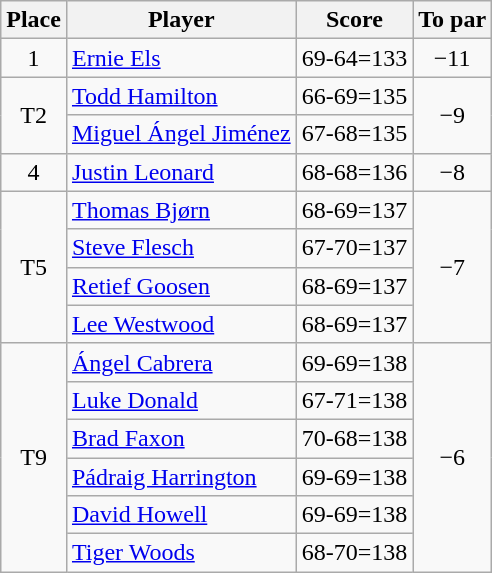<table class="wikitable">
<tr>
<th>Place</th>
<th>Player</th>
<th>Score</th>
<th>To par</th>
</tr>
<tr>
<td align=center>1</td>
<td> <a href='#'>Ernie Els</a></td>
<td align=center>69-64=133</td>
<td align=center>−11</td>
</tr>
<tr>
<td rowspan="2" align=center>T2</td>
<td> <a href='#'>Todd Hamilton</a></td>
<td align=center>66-69=135</td>
<td rowspan="2" align=center>−9</td>
</tr>
<tr>
<td> <a href='#'>Miguel Ángel Jiménez</a></td>
<td align=center>67-68=135</td>
</tr>
<tr>
<td align=center>4</td>
<td> <a href='#'>Justin Leonard</a></td>
<td align=center>68-68=136</td>
<td align=center>−8</td>
</tr>
<tr>
<td rowspan="4" align=center>T5</td>
<td> <a href='#'>Thomas Bjørn</a></td>
<td align=center>68-69=137</td>
<td rowspan="4" align=center>−7</td>
</tr>
<tr>
<td> <a href='#'>Steve Flesch</a></td>
<td align=center>67-70=137</td>
</tr>
<tr>
<td> <a href='#'>Retief Goosen</a></td>
<td align=center>68-69=137</td>
</tr>
<tr>
<td> <a href='#'>Lee Westwood</a></td>
<td align=center>68-69=137</td>
</tr>
<tr>
<td rowspan="6" align=center>T9</td>
<td> <a href='#'>Ángel Cabrera</a></td>
<td align=center>69-69=138</td>
<td rowspan="6" align=center>−6</td>
</tr>
<tr>
<td> <a href='#'>Luke Donald</a></td>
<td align=center>67-71=138</td>
</tr>
<tr>
<td> <a href='#'>Brad Faxon</a></td>
<td align=center>70-68=138</td>
</tr>
<tr>
<td> <a href='#'>Pádraig Harrington</a></td>
<td align=center>69-69=138</td>
</tr>
<tr>
<td> <a href='#'>David Howell</a></td>
<td align=center>69-69=138</td>
</tr>
<tr>
<td> <a href='#'>Tiger Woods</a></td>
<td align=center>68-70=138</td>
</tr>
</table>
